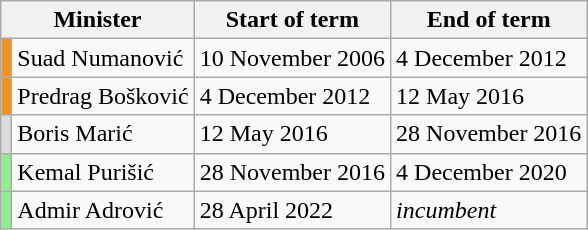<table class="wikitable">
<tr>
<th colspan=2>Minister</th>
<th>Start of term</th>
<th>End of term</th>
</tr>
<tr>
<th style="background:#F6931D;"></th>
<td>Suad Numanović</td>
<td>10 November 2006</td>
<td>4 December 2012</td>
</tr>
<tr>
<th style="background:#F6931D;"></th>
<td>Predrag Bošković</td>
<td>4 December 2012</td>
<td>12 May 2016</td>
</tr>
<tr>
<th style="background:#dddddd;"></th>
<td>Boris Marić</td>
<td>12 May 2016</td>
<td>28 November 2016</td>
</tr>
<tr>
<th style="background:lightgreen;"></th>
<td>Kemal Purišić</td>
<td>28 November 2016</td>
<td>4 December 2020</td>
</tr>
<tr>
<th style="background:lightgreen;"></th>
<td>Admir Adrović</td>
<td>28 April 2022</td>
<td><em>incumbent</em></td>
</tr>
</table>
